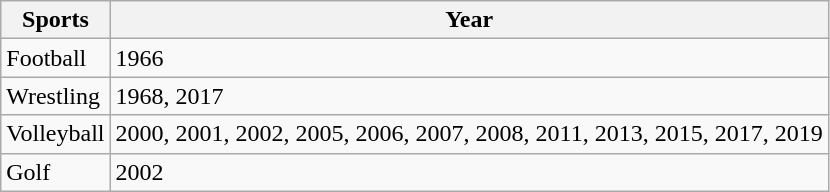<table class="wikitable">
<tr>
<th>Sports</th>
<th>Year</th>
</tr>
<tr>
<td>Football</td>
<td>1966</td>
</tr>
<tr>
<td>Wrestling</td>
<td>1968, 2017</td>
</tr>
<tr>
<td>Volleyball</td>
<td>2000, 2001, 2002, 2005, 2006, 2007, 2008, 2011, 2013, 2015, 2017, 2019</td>
</tr>
<tr>
<td>Golf</td>
<td>2002</td>
</tr>
</table>
